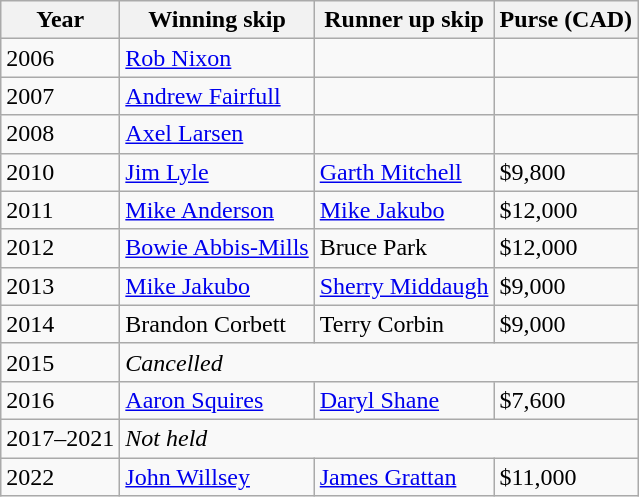<table class="wikitable">
<tr>
<th>Year</th>
<th>Winning skip</th>
<th>Runner up skip</th>
<th>Purse (CAD)</th>
</tr>
<tr>
<td>2006</td>
<td> <a href='#'>Rob Nixon</a></td>
<td></td>
<td></td>
</tr>
<tr>
<td>2007</td>
<td> <a href='#'>Andrew Fairfull</a></td>
<td></td>
<td></td>
</tr>
<tr>
<td>2008</td>
<td> <a href='#'>Axel Larsen</a></td>
<td></td>
<td></td>
</tr>
<tr>
<td>2010</td>
<td> <a href='#'>Jim Lyle</a></td>
<td> <a href='#'>Garth Mitchell</a></td>
<td>$9,800</td>
</tr>
<tr>
<td>2011</td>
<td> <a href='#'>Mike Anderson</a></td>
<td> <a href='#'>Mike Jakubo</a></td>
<td>$12,000</td>
</tr>
<tr>
<td>2012</td>
<td> <a href='#'>Bowie Abbis-Mills</a></td>
<td> Bruce Park</td>
<td>$12,000</td>
</tr>
<tr>
<td>2013</td>
<td> <a href='#'>Mike Jakubo</a></td>
<td> <a href='#'>Sherry Middaugh</a></td>
<td>$9,000</td>
</tr>
<tr>
<td>2014</td>
<td> Brandon Corbett</td>
<td> Terry Corbin</td>
<td>$9,000</td>
</tr>
<tr>
<td>2015</td>
<td colspan="3"><em>Cancelled</em></td>
</tr>
<tr>
<td>2016</td>
<td> <a href='#'>Aaron Squires</a></td>
<td> <a href='#'>Daryl Shane</a></td>
<td>$7,600</td>
</tr>
<tr>
<td>2017–2021</td>
<td colspan="3"><em>Not held</em></td>
</tr>
<tr>
<td>2022</td>
<td> <a href='#'>John Willsey</a></td>
<td> <a href='#'>James Grattan</a></td>
<td>$11,000</td>
</tr>
</table>
